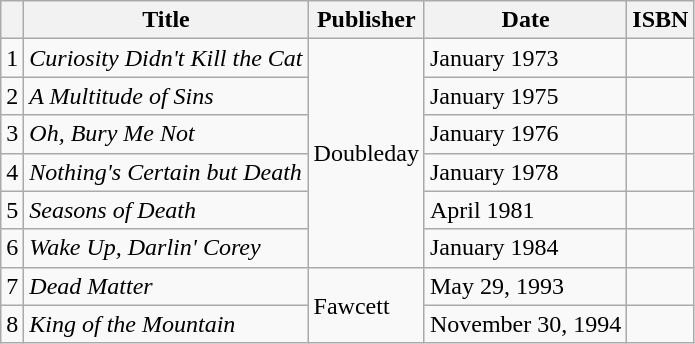<table class="wikitable">
<tr>
<th></th>
<th>Title</th>
<th>Publisher</th>
<th>Date</th>
<th>ISBN</th>
</tr>
<tr>
<td>1</td>
<td><em>Curiosity Didn't Kill the Cat</em></td>
<td rowspan="6">Doubleday</td>
<td>January 1973</td>
<td></td>
</tr>
<tr>
<td>2</td>
<td><em>A Multitude of Sins</em></td>
<td>January 1975</td>
<td></td>
</tr>
<tr>
<td>3</td>
<td><em>Oh, Bury Me Not</em></td>
<td>January 1976</td>
<td></td>
</tr>
<tr>
<td>4</td>
<td><em>Nothing's Certain but Death</em></td>
<td>January 1978</td>
<td></td>
</tr>
<tr>
<td>5</td>
<td><em>Seasons of Death</em></td>
<td>April 1981</td>
<td></td>
</tr>
<tr>
<td>6</td>
<td><em>Wake Up, Darlin' Corey</em></td>
<td>January 1984</td>
<td></td>
</tr>
<tr>
<td>7</td>
<td><em>Dead Matter</em></td>
<td rowspan="2">Fawcett</td>
<td>May 29, 1993</td>
<td></td>
</tr>
<tr>
<td>8</td>
<td><em>King of the Mountain</em></td>
<td>November 30, 1994</td>
<td></td>
</tr>
</table>
